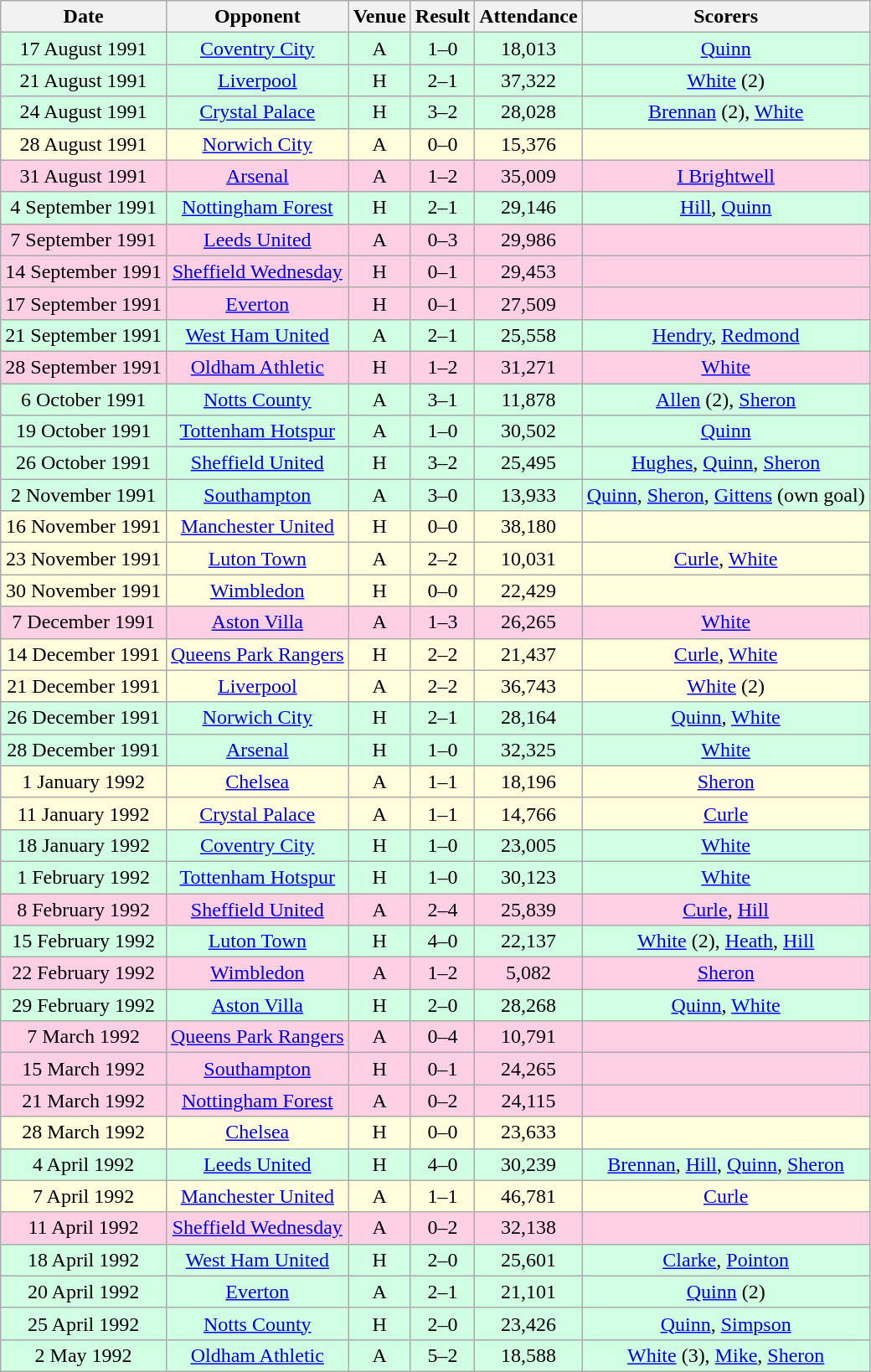<table class="wikitable sortable" style="font-size:100%; text-align:center">
<tr>
<th>Date</th>
<th>Opponent</th>
<th>Venue</th>
<th>Result</th>
<th>Attendance</th>
<th>Scorers</th>
</tr>
<tr style="background-color: #d0ffe3;">
<td>17 August 1991</td>
<td><a href='#'>Coventry City</a></td>
<td>A</td>
<td>1–0</td>
<td>18,013</td>
<td><a href='#'>Quinn</a></td>
</tr>
<tr style="background-color: #d0ffe3;">
<td>21 August 1991</td>
<td><a href='#'>Liverpool</a></td>
<td>H</td>
<td>2–1</td>
<td>37,322</td>
<td><a href='#'>White</a> (2)</td>
</tr>
<tr style="background-color: #d0ffe3;">
<td>24 August 1991</td>
<td><a href='#'>Crystal Palace</a></td>
<td>H</td>
<td>3–2</td>
<td>28,028</td>
<td><a href='#'>Brennan</a> (2), <a href='#'>White</a></td>
</tr>
<tr style="background-color: #ffffdd;">
<td>28 August 1991</td>
<td><a href='#'>Norwich City</a></td>
<td>A</td>
<td>0–0</td>
<td>15,376</td>
<td></td>
</tr>
<tr style="background-color: #ffd0e3;">
<td>31 August 1991</td>
<td><a href='#'>Arsenal</a></td>
<td>A</td>
<td>1–2</td>
<td>35,009</td>
<td><a href='#'>I Brightwell</a></td>
</tr>
<tr style="background-color: #d0ffe3;">
<td>4 September 1991</td>
<td><a href='#'>Nottingham Forest</a></td>
<td>H</td>
<td>2–1</td>
<td>29,146</td>
<td><a href='#'>Hill</a>, <a href='#'>Quinn</a></td>
</tr>
<tr style="background-color: #ffd0e3;">
<td>7 September 1991</td>
<td><a href='#'>Leeds United</a></td>
<td>A</td>
<td>0–3</td>
<td>29,986</td>
<td></td>
</tr>
<tr style="background-color: #ffd0e3;">
<td>14 September 1991</td>
<td><a href='#'>Sheffield Wednesday</a></td>
<td>H</td>
<td>0–1</td>
<td>29,453</td>
<td></td>
</tr>
<tr style="background-color: #ffd0e3;">
<td>17 September 1991</td>
<td><a href='#'>Everton</a></td>
<td>H</td>
<td>0–1</td>
<td>27,509</td>
<td></td>
</tr>
<tr style="background-color: #d0ffe3;">
<td>21 September 1991</td>
<td><a href='#'>West Ham United</a></td>
<td>A</td>
<td>2–1</td>
<td>25,558</td>
<td><a href='#'>Hendry</a>, <a href='#'>Redmond</a></td>
</tr>
<tr style="background-color: #ffd0e3;">
<td>28 September 1991</td>
<td><a href='#'>Oldham Athletic</a></td>
<td>H</td>
<td>1–2</td>
<td>31,271</td>
<td><a href='#'>White</a></td>
</tr>
<tr style="background-color: #d0ffe3;">
<td>6 October 1991</td>
<td><a href='#'>Notts County</a></td>
<td>A</td>
<td>3–1</td>
<td>11,878</td>
<td><a href='#'>Allen</a> (2), <a href='#'>Sheron</a></td>
</tr>
<tr style="background-color: #d0ffe3;">
<td>19 October 1991</td>
<td><a href='#'>Tottenham Hotspur</a></td>
<td>A</td>
<td>1–0</td>
<td>30,502</td>
<td><a href='#'>Quinn</a></td>
</tr>
<tr style="background-color: #d0ffe3;">
<td>26 October 1991</td>
<td><a href='#'>Sheffield United</a></td>
<td>H</td>
<td>3–2</td>
<td>25,495</td>
<td><a href='#'>Hughes</a>, <a href='#'>Quinn</a>, <a href='#'>Sheron</a></td>
</tr>
<tr style="background-color: #d0ffe3;">
<td>2 November 1991</td>
<td><a href='#'>Southampton</a></td>
<td>A</td>
<td>3–0</td>
<td>13,933</td>
<td><a href='#'>Quinn</a>, <a href='#'>Sheron</a>, <a href='#'>Gittens</a> (own goal)</td>
</tr>
<tr style="background-color: #ffffdd;">
<td>16 November 1991</td>
<td><a href='#'>Manchester United</a></td>
<td>H</td>
<td>0–0</td>
<td>38,180</td>
<td></td>
</tr>
<tr style="background-color: #ffffdd;">
<td>23 November 1991</td>
<td><a href='#'>Luton Town</a></td>
<td>A</td>
<td>2–2</td>
<td>10,031</td>
<td><a href='#'>Curle</a>, <a href='#'>White</a></td>
</tr>
<tr style="background-color: #ffffdd;">
<td>30 November 1991</td>
<td><a href='#'>Wimbledon</a></td>
<td>H</td>
<td>0–0</td>
<td>22,429</td>
<td></td>
</tr>
<tr style="background-color: #ffd0e3;">
<td>7 December 1991</td>
<td><a href='#'>Aston Villa</a></td>
<td>A</td>
<td>1–3</td>
<td>26,265</td>
<td><a href='#'>White</a></td>
</tr>
<tr style="background-color: #ffffdd;">
<td>14 December 1991</td>
<td><a href='#'>Queens Park Rangers</a></td>
<td>H</td>
<td>2–2</td>
<td>21,437</td>
<td><a href='#'>Curle</a>, <a href='#'>White</a></td>
</tr>
<tr style="background-color: #ffffdd;">
<td>21 December 1991</td>
<td><a href='#'>Liverpool</a></td>
<td>A</td>
<td>2–2</td>
<td>36,743</td>
<td><a href='#'>White</a> (2)</td>
</tr>
<tr style="background-color: #d0ffe3;">
<td>26 December 1991</td>
<td><a href='#'>Norwich City</a></td>
<td>H</td>
<td>2–1</td>
<td>28,164</td>
<td><a href='#'>Quinn</a>, <a href='#'>White</a></td>
</tr>
<tr style="background-color: #d0ffe3;">
<td>28 December 1991</td>
<td><a href='#'>Arsenal</a></td>
<td>H</td>
<td>1–0</td>
<td>32,325</td>
<td><a href='#'>White</a></td>
</tr>
<tr style="background-color: #ffffdd;">
<td>1 January 1992</td>
<td><a href='#'>Chelsea</a></td>
<td>A</td>
<td>1–1</td>
<td>18,196</td>
<td><a href='#'>Sheron</a></td>
</tr>
<tr style="background-color: #ffffdd;">
<td>11 January 1992</td>
<td><a href='#'>Crystal Palace</a></td>
<td>A</td>
<td>1–1</td>
<td>14,766</td>
<td><a href='#'>Curle</a></td>
</tr>
<tr style="background-color: #d0ffe3;">
<td>18 January 1992</td>
<td><a href='#'>Coventry City</a></td>
<td>H</td>
<td>1–0</td>
<td>23,005</td>
<td><a href='#'>White</a></td>
</tr>
<tr style="background-color: #d0ffe3;">
<td>1 February 1992</td>
<td><a href='#'>Tottenham Hotspur</a></td>
<td>H</td>
<td>1–0</td>
<td>30,123</td>
<td><a href='#'>White</a></td>
</tr>
<tr style="background-color: #ffd0e3;">
<td>8 February 1992</td>
<td><a href='#'>Sheffield United</a></td>
<td>A</td>
<td>2–4</td>
<td>25,839</td>
<td><a href='#'>Curle</a>, <a href='#'>Hill</a></td>
</tr>
<tr style="background-color: #d0ffe3;">
<td>15 February 1992</td>
<td><a href='#'>Luton Town</a></td>
<td>H</td>
<td>4–0</td>
<td>22,137</td>
<td><a href='#'>White</a> (2), <a href='#'>Heath</a>, <a href='#'>Hill</a></td>
</tr>
<tr style="background-color: #ffd0e3;">
<td>22 February 1992</td>
<td><a href='#'>Wimbledon</a></td>
<td>A</td>
<td>1–2</td>
<td>5,082</td>
<td><a href='#'>Sheron</a></td>
</tr>
<tr style="background-color: #d0ffe3;">
<td>29 February 1992</td>
<td><a href='#'>Aston Villa</a></td>
<td>H</td>
<td>2–0</td>
<td>28,268</td>
<td><a href='#'>Quinn</a>, <a href='#'>White</a></td>
</tr>
<tr style="background-color: #ffd0e3;">
<td>7 March 1992</td>
<td><a href='#'>Queens Park Rangers</a></td>
<td>A</td>
<td>0–4</td>
<td>10,791</td>
<td></td>
</tr>
<tr style="background-color: #ffd0e3;">
<td>15 March 1992</td>
<td><a href='#'>Southampton</a></td>
<td>H</td>
<td>0–1</td>
<td>24,265</td>
<td></td>
</tr>
<tr style="background-color: #ffd0e3;">
<td>21 March 1992</td>
<td><a href='#'>Nottingham Forest</a></td>
<td>A</td>
<td>0–2</td>
<td>24,115</td>
<td></td>
</tr>
<tr style="background-color: #ffffdd;">
<td>28 March 1992</td>
<td><a href='#'>Chelsea</a></td>
<td>H</td>
<td>0–0</td>
<td>23,633</td>
<td></td>
</tr>
<tr style="background-color: #d0ffe3;">
<td>4 April 1992</td>
<td><a href='#'>Leeds United</a></td>
<td>H</td>
<td>4–0</td>
<td>30,239</td>
<td><a href='#'>Brennan</a>, <a href='#'>Hill</a>, <a href='#'>Quinn</a>, <a href='#'>Sheron</a></td>
</tr>
<tr style="background-color: #ffffdd;">
<td>7 April 1992</td>
<td><a href='#'>Manchester United</a></td>
<td>A</td>
<td>1–1</td>
<td>46,781</td>
<td><a href='#'>Curle</a></td>
</tr>
<tr style="background-color: #ffd0e3;">
<td>11 April 1992</td>
<td><a href='#'>Sheffield Wednesday</a></td>
<td>A</td>
<td>0–2</td>
<td>32,138</td>
<td></td>
</tr>
<tr style="background-color: #d0ffe3;">
<td>18 April 1992</td>
<td><a href='#'>West Ham United</a></td>
<td>H</td>
<td>2–0</td>
<td>25,601</td>
<td><a href='#'>Clarke</a>, <a href='#'>Pointon</a></td>
</tr>
<tr style="background-color: #d0ffe3;">
<td>20 April 1992</td>
<td><a href='#'>Everton</a></td>
<td>A</td>
<td>2–1</td>
<td>21,101</td>
<td><a href='#'>Quinn</a> (2)</td>
</tr>
<tr style="background-color: #d0ffe3;">
<td>25 April 1992</td>
<td><a href='#'>Notts County</a></td>
<td>H</td>
<td>2–0</td>
<td>23,426</td>
<td><a href='#'>Quinn</a>, <a href='#'>Simpson</a></td>
</tr>
<tr style="background-color: #d0ffe3;">
<td>2 May 1992</td>
<td><a href='#'>Oldham Athletic</a></td>
<td>A</td>
<td>5–2</td>
<td>18,588</td>
<td><a href='#'>White</a> (3), <a href='#'>Mike</a>, <a href='#'>Sheron</a></td>
</tr>
</table>
